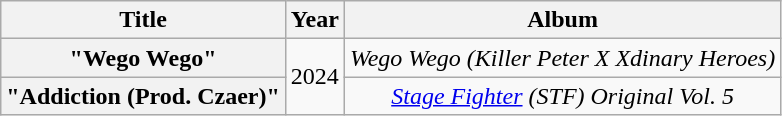<table class="wikitable plainrowheaders" style="text-align:center">
<tr>
<th scope="col">Title</th>
<th scope="col">Year</th>
<th scope="col">Album</th>
</tr>
<tr>
<th scope="row">"Wego Wego"</th>
<td rowspan="2">2024</td>
<td><em>Wego Wego (Killer Peter X Xdinary Heroes)</em></td>
</tr>
<tr>
<th scope="row">"Addiction (Prod. Czaer)"</th>
<td><em><a href='#'>Stage Fighter</a> (STF) Original Vol. 5</em></td>
</tr>
</table>
